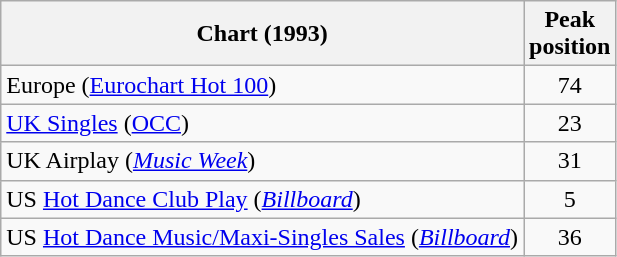<table class="wikitable sortable">
<tr>
<th>Chart (1993)</th>
<th>Peak<br>position</th>
</tr>
<tr>
<td>Europe (<a href='#'>Eurochart Hot 100</a>)<br></td>
<td style="text-align:center;">74</td>
</tr>
<tr>
<td><a href='#'>UK Singles</a> (<a href='#'>OCC</a>)</td>
<td style="text-align:center;">23</td>
</tr>
<tr>
<td>UK Airplay (<em><a href='#'>Music Week</a></em>)</td>
<td style="text-align:center;">31</td>
</tr>
<tr>
<td>US <a href='#'>Hot Dance Club Play</a> (<em><a href='#'>Billboard</a></em>)</td>
<td style="text-align:center;">5</td>
</tr>
<tr>
<td>US <a href='#'>Hot Dance Music/Maxi-Singles Sales</a> (<em><a href='#'>Billboard</a></em>)</td>
<td style="text-align:center;">36</td>
</tr>
</table>
